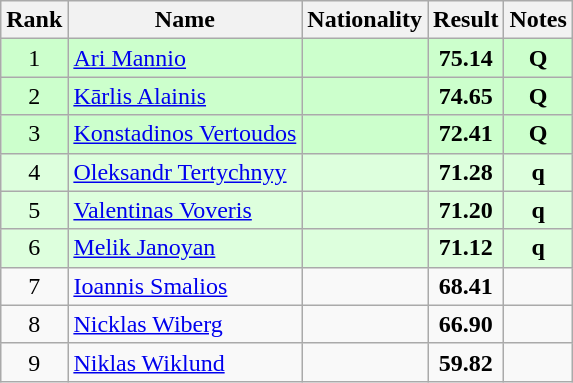<table class="wikitable sortable" style="text-align:center">
<tr>
<th>Rank</th>
<th>Name</th>
<th>Nationality</th>
<th>Result</th>
<th>Notes</th>
</tr>
<tr bgcolor=ccffcc>
<td>1</td>
<td align=left><a href='#'>Ari Mannio</a></td>
<td align=left></td>
<td><strong>75.14</strong></td>
<td><strong>Q</strong></td>
</tr>
<tr bgcolor=ccffcc>
<td>2</td>
<td align=left><a href='#'>Kārlis Alainis</a></td>
<td align=left></td>
<td><strong>74.65</strong></td>
<td><strong>Q</strong></td>
</tr>
<tr bgcolor=ccffcc>
<td>3</td>
<td align=left><a href='#'>Konstadinos Vertoudos</a></td>
<td align=left></td>
<td><strong>72.41</strong></td>
<td><strong>Q</strong></td>
</tr>
<tr bgcolor=ddffdd>
<td>4</td>
<td align=left><a href='#'>Oleksandr Tertychnyy</a></td>
<td align=left></td>
<td><strong>71.28</strong></td>
<td><strong>q</strong></td>
</tr>
<tr bgcolor=ddffdd>
<td>5</td>
<td align=left><a href='#'>Valentinas Voveris</a></td>
<td align=left></td>
<td><strong>71.20</strong></td>
<td><strong>q</strong></td>
</tr>
<tr bgcolor=ddffdd>
<td>6</td>
<td align=left><a href='#'>Melik Janoyan</a></td>
<td align=left></td>
<td><strong>71.12</strong></td>
<td><strong>q</strong></td>
</tr>
<tr>
<td>7</td>
<td align=left><a href='#'>Ioannis Smalios</a></td>
<td align=left></td>
<td><strong>68.41</strong></td>
<td></td>
</tr>
<tr>
<td>8</td>
<td align=left><a href='#'>Nicklas Wiberg</a></td>
<td align=left></td>
<td><strong>66.90</strong></td>
<td></td>
</tr>
<tr>
<td>9</td>
<td align=left><a href='#'>Niklas Wiklund</a></td>
<td align=left></td>
<td><strong>59.82</strong></td>
<td></td>
</tr>
</table>
